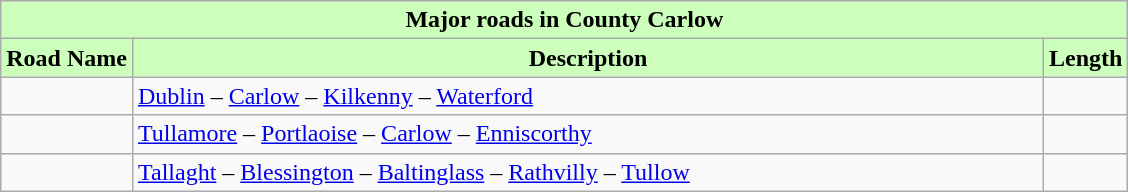<table class="wikitable" style="margin-left: 10px">
<tr>
<th colspan="5" align=center style="background-color: #cfb;">Major roads in County Carlow</th>
</tr>
<tr>
<th style="background-color: #cfb;">Road Name</th>
<th align=left style="background-color: #cfb;" width="600">Description</th>
<th align=right style="background-color: #cfb;">Length</th>
</tr>
<tr>
<td align=right> </td>
<td><a href='#'>Dublin</a> – <a href='#'>Carlow</a> – <a href='#'>Kilkenny</a> – <a href='#'>Waterford</a></td>
<td></td>
</tr>
<tr>
<td align=right></td>
<td><a href='#'>Tullamore</a>  – <a href='#'>Portlaoise</a> – <a href='#'>Carlow</a> – <a href='#'>Enniscorthy</a></td>
<td></td>
</tr>
<tr>
<td align=right></td>
<td><a href='#'>Tallaght</a> – <a href='#'>Blessington</a> – <a href='#'>Baltinglass</a> – <a href='#'>Rathvilly</a> – <a href='#'>Tullow</a></td>
<td></td>
</tr>
</table>
